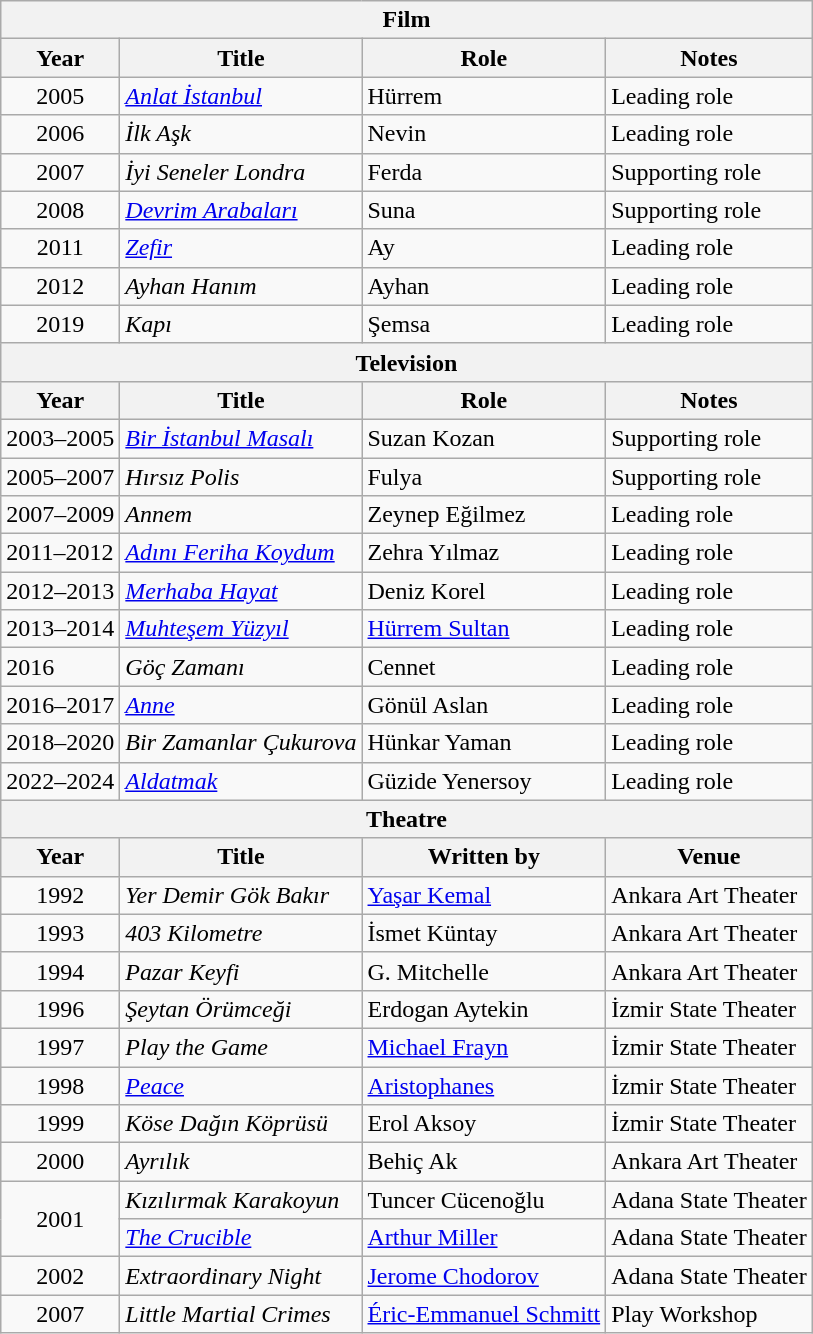<table class="wikitable sortable">
<tr>
<th colspan="4">Film</th>
</tr>
<tr>
<th>Year</th>
<th>Title</th>
<th>Role</th>
<th>Notes</th>
</tr>
<tr>
<td style="text-align:center;">2005</td>
<td><em><a href='#'>Anlat İstanbul</a></em></td>
<td>Hürrem</td>
<td>Leading role</td>
</tr>
<tr>
<td style="text-align:center;">2006</td>
<td><em>İlk Aşk</em></td>
<td>Nevin</td>
<td>Leading role</td>
</tr>
<tr>
<td style="text-align:center;">2007</td>
<td><em>İyi Seneler Londra</em></td>
<td>Ferda</td>
<td>Supporting role</td>
</tr>
<tr>
<td style="text-align:center;">2008</td>
<td><em><a href='#'>Devrim Arabaları</a></em></td>
<td>Suna</td>
<td>Supporting role</td>
</tr>
<tr>
<td style="text-align:center;">2011</td>
<td><em><a href='#'>Zefir</a></em></td>
<td>Ay</td>
<td>Leading role</td>
</tr>
<tr>
<td style="text-align:center;">2012</td>
<td><em>Ayhan Hanım</em></td>
<td>Ayhan</td>
<td>Leading role</td>
</tr>
<tr>
<td style="text-align:center;">2019</td>
<td><em>Kapı</em></td>
<td>Şemsa</td>
<td>Leading role</td>
</tr>
<tr>
<th colspan=4>Television</th>
</tr>
<tr>
<th>Year</th>
<th>Title</th>
<th>Role</th>
<th>Notes</th>
</tr>
<tr>
<td>2003–2005</td>
<td><em><a href='#'>Bir İstanbul Masalı</a></em></td>
<td>Suzan Kozan</td>
<td>Supporting role</td>
</tr>
<tr>
<td>2005–2007</td>
<td><em>Hırsız Polis</em></td>
<td>Fulya</td>
<td>Supporting role</td>
</tr>
<tr>
<td>2007–2009</td>
<td><em>Annem</em></td>
<td>Zeynep Eğilmez</td>
<td>Leading role</td>
</tr>
<tr>
<td>2011–2012</td>
<td><em><a href='#'>Adını Feriha Koydum</a></em></td>
<td>Zehra Yılmaz</td>
<td>Leading role</td>
</tr>
<tr>
<td>2012–2013</td>
<td><em><a href='#'>Merhaba Hayat</a></em></td>
<td>Deniz Korel</td>
<td>Leading role</td>
</tr>
<tr>
<td>2013–2014</td>
<td><em><a href='#'>Muhteşem Yüzyıl</a></em></td>
<td><a href='#'>Hürrem Sultan</a></td>
<td>Leading role</td>
</tr>
<tr>
<td>2016</td>
<td><em>Göç Zamanı</em></td>
<td>Cennet</td>
<td>Leading role</td>
</tr>
<tr>
<td>2016–2017</td>
<td><em><a href='#'>Anne</a></em></td>
<td>Gönül Aslan</td>
<td>Leading role</td>
</tr>
<tr>
<td>2018–2020</td>
<td><em>Bir Zamanlar Çukurova</em></td>
<td>Hünkar Yaman</td>
<td>Leading role</td>
</tr>
<tr>
<td>2022–2024</td>
<td><em><a href='#'>Aldatmak</a></em></td>
<td>Güzide Yenersoy</td>
<td>Leading role</td>
</tr>
<tr>
<th colspan=4>Theatre</th>
</tr>
<tr>
<th>Year</th>
<th>Title</th>
<th>Written by</th>
<th>Venue</th>
</tr>
<tr>
<td style="text-align:center;">1992</td>
<td><em>Yer Demir Gök Bakır</em></td>
<td><a href='#'>Yaşar Kemal</a></td>
<td>Ankara Art Theater</td>
</tr>
<tr>
<td style="text-align:center;">1993</td>
<td><em>403 Kilometre</em></td>
<td>İsmet Küntay</td>
<td>Ankara Art Theater</td>
</tr>
<tr>
<td style="text-align:center;">1994</td>
<td><em>Pazar Keyfi</em></td>
<td>G. Mitchelle</td>
<td>Ankara Art Theater</td>
</tr>
<tr>
<td style="text-align:center;">1996</td>
<td><em>Şeytan Örümceği</em></td>
<td>Erdogan Aytekin</td>
<td>İzmir State Theater</td>
</tr>
<tr>
<td style="text-align:center;">1997</td>
<td><em>Play the Game</em></td>
<td><a href='#'>Michael Frayn</a></td>
<td>İzmir State Theater</td>
</tr>
<tr>
<td style="text-align:center;">1998</td>
<td><em><a href='#'>Peace</a></em></td>
<td><a href='#'>Aristophanes</a></td>
<td>İzmir State Theater</td>
</tr>
<tr>
<td style="text-align:center;">1999</td>
<td><em>Köse Dağın Köprüsü</em></td>
<td>Erol Aksoy</td>
<td>İzmir State Theater</td>
</tr>
<tr>
<td style="text-align:center;">2000</td>
<td><em>Ayrılık</em></td>
<td>Behiç Ak</td>
<td>Ankara Art Theater</td>
</tr>
<tr>
<td style="text-align:center;" rowspan=2>2001</td>
<td><em>Kızılırmak Karakoyun</em></td>
<td>Tuncer Cücenoğlu</td>
<td>Adana State Theater</td>
</tr>
<tr>
<td><em><a href='#'>The Crucible</a></em></td>
<td><a href='#'>Arthur Miller</a></td>
<td>Adana State Theater</td>
</tr>
<tr>
<td style="text-align:center;">2002</td>
<td><em>Extraordinary Night</em></td>
<td><a href='#'>Jerome Chodorov</a></td>
<td>Adana State Theater</td>
</tr>
<tr>
<td style="text-align:center;">2007</td>
<td><em>Little Martial Crimes</em></td>
<td><a href='#'>Éric-Emmanuel Schmitt</a></td>
<td>Play Workshop</td>
</tr>
</table>
